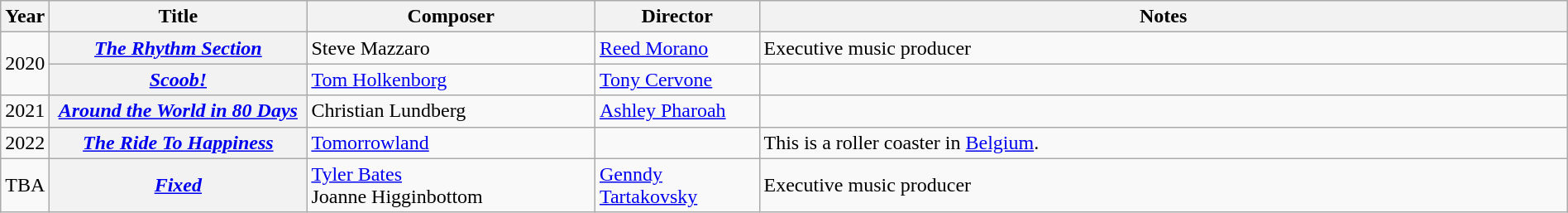<table class="wikitable sortable" width=100%>
<tr>
<th width="30">Year</th>
<th width="200">Title</th>
<th width="225">Composer</th>
<th width="125">Director</th>
<th>Notes</th>
</tr>
<tr>
<td rowspan="2">2020</td>
<th><em><a href='#'>The Rhythm Section</a></em></th>
<td>Steve Mazzaro</td>
<td><a href='#'>Reed Morano</a></td>
<td>Executive music producer</td>
</tr>
<tr>
<th><em><a href='#'>Scoob!</a></em></th>
<td><a href='#'>Tom Holkenborg</a></td>
<td><a href='#'>Tony Cervone</a></td>
<td></td>
</tr>
<tr>
<td>2021</td>
<th><em><a href='#'>Around the World in 80 Days</a></em></th>
<td>Christian Lundberg</td>
<td><a href='#'>Ashley Pharoah</a></td>
<td></td>
</tr>
<tr>
<td>2022</td>
<th><em><a href='#'>The Ride To Happiness</a></em></th>
<td><a href='#'>Tomorrowland</a></td>
<td></td>
<td>This is a roller coaster in <a href='#'>Belgium</a>.</td>
</tr>
<tr>
<td>TBA</td>
<th><em><a href='#'>Fixed</a></em></th>
<td><a href='#'>Tyler Bates</a><br>Joanne Higginbottom</td>
<td><a href='#'>Genndy Tartakovsky</a></td>
<td>Executive music producer</td>
</tr>
</table>
